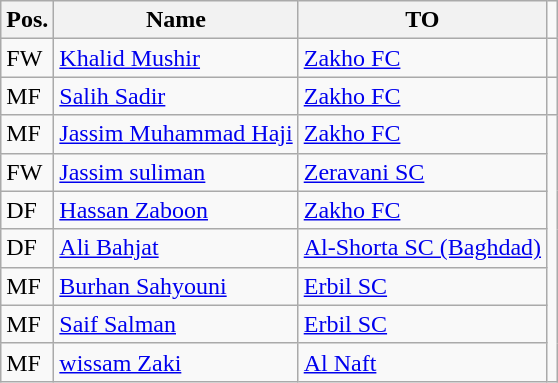<table class="wikitable">
<tr>
<th>Pos.</th>
<th>Name</th>
<th>TO</th>
</tr>
<tr>
<td>FW</td>
<td> <a href='#'>Khalid Mushir</a></td>
<td> <a href='#'>Zakho FC</a></td>
<td></td>
</tr>
<tr>
<td>MF</td>
<td> <a href='#'>Salih Sadir</a></td>
<td> <a href='#'>Zakho FC</a></td>
<td></td>
</tr>
<tr>
<td>MF</td>
<td> <a href='#'>Jassim Muhammad Haji</a></td>
<td> <a href='#'>Zakho FC</a></td>
</tr>
<tr>
<td>FW</td>
<td> <a href='#'>Jassim suliman</a></td>
<td> <a href='#'>Zeravani SC</a></td>
</tr>
<tr>
<td>DF</td>
<td> <a href='#'>Hassan Zaboon</a></td>
<td> <a href='#'>Zakho FC</a></td>
</tr>
<tr>
<td>DF</td>
<td> <a href='#'>Ali Bahjat</a></td>
<td> <a href='#'>Al-Shorta SC (Baghdad)</a></td>
</tr>
<tr>
<td>MF</td>
<td> <a href='#'>Burhan Sahyouni</a></td>
<td> <a href='#'>Erbil SC</a></td>
</tr>
<tr>
<td>MF</td>
<td> <a href='#'>Saif Salman</a></td>
<td> <a href='#'>Erbil SC</a></td>
</tr>
<tr>
<td>MF</td>
<td> <a href='#'>wissam Zaki</a></td>
<td> <a href='#'>Al Naft</a></td>
</tr>
</table>
